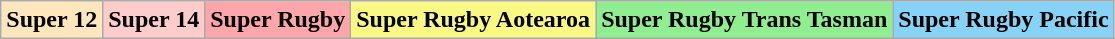<table class="wikitable" style="text-align:center">
<tr>
<td bgcolor="#FFE6BD"><strong>Super 12</strong></td>
<td bgcolor="#FFCCCC"><strong>Super 14</strong></td>
<td bgcolor="#FFA6AA"><strong>Super Rugby</strong></td>
<td bgcolor="#faf884"><strong>Super Rugby Aotearoa</strong></td>
<td bgcolor="#90EE90"><strong>Super Rugby Trans Tasman</strong></td>
<td bgcolor="#87D3F8"><strong>Super Rugby Pacific</strong></td>
</tr>
</table>
